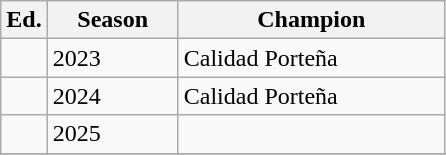<table class="wikitable sortable">
<tr>
<th width=px>Ed.</th>
<th width=80px>Season</th>
<th width=170px>Champion</th>
</tr>
<tr>
<td></td>
<td>2023</td>
<td>Calidad Porteña</td>
</tr>
<tr>
<td></td>
<td>2024</td>
<td>Calidad Porteña</td>
</tr>
<tr>
<td></td>
<td>2025</td>
<td></td>
</tr>
<tr>
</tr>
</table>
